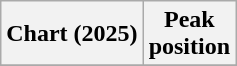<table class="wikitable sortable plainrowheaders" style="text-align:center">
<tr>
<th scope="col">Chart (2025)</th>
<th scope="col">Peak<br>position</th>
</tr>
<tr>
</tr>
</table>
